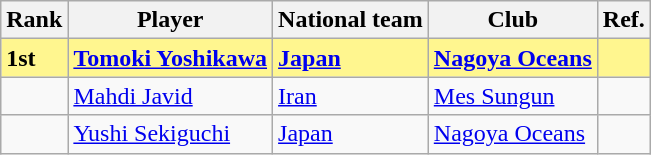<table class="wikitable">
<tr>
<th>Rank</th>
<th>Player</th>
<th>National team</th>
<th>Club</th>
<th>Ref.</th>
</tr>
<tr bgcolor="#FFF68F">
<td><strong>1st</strong></td>
<td><strong><a href='#'>Tomoki Yoshikawa</a></strong></td>
<td><strong> <a href='#'>Japan</a></strong></td>
<td> <strong><a href='#'>Nagoya Oceans</a></strong></td>
<td></td>
</tr>
<tr>
<td></td>
<td><a href='#'>Mahdi Javid</a></td>
<td> <a href='#'>Iran</a></td>
<td> <a href='#'>Mes Sungun</a></td>
<td></td>
</tr>
<tr>
<td></td>
<td><a href='#'>Yushi Sekiguchi</a></td>
<td> <a href='#'>Japan</a></td>
<td> <a href='#'>Nagoya Oceans</a></td>
<td></td>
</tr>
</table>
